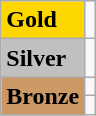<table class="wikitable">
<tr>
<td bgcolor="gold"><strong>Gold</strong></td>
<td></td>
</tr>
<tr>
<td bgcolor="silver"><strong>Silver</strong></td>
<td></td>
</tr>
<tr>
<td rowspan="2" bgcolor="#cc9966"><strong>Bronze</strong></td>
<td></td>
</tr>
<tr>
<td></td>
</tr>
</table>
